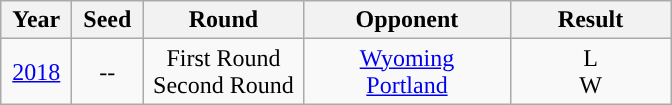<table class="wikitable">
<tr>
<th style="width:40px; ">Year</th>
<th style="width:40px; ">Seed</th>
<th style="width:100px; ">Round</th>
<th style="width:130px; ">Opponent</th>
<th style="width:100px; ">Result</th>
</tr>
<tr align="center">
<td><a href='#'>2018</a></td>
<td>--</td>
<td>First Round <br> Second Round <br></td>
<td><a href='#'>Wyoming</a><br> <a href='#'>Portland</a> <br></td>
<td>L<br>W<br></td>
</tr>
</table>
